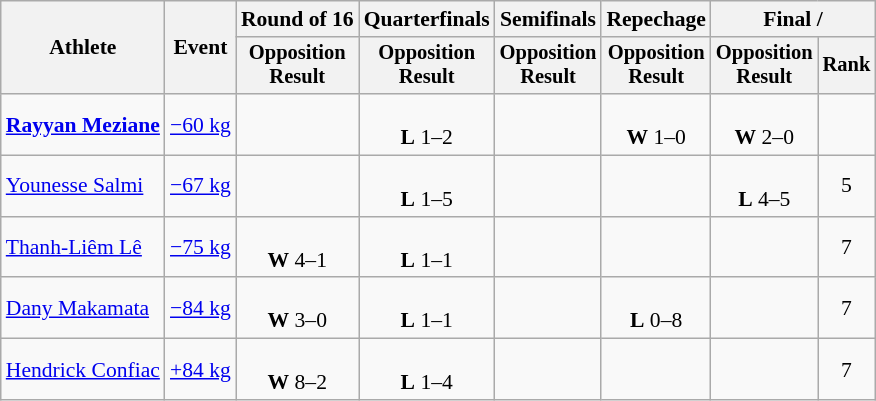<table class="wikitable" style="font-size:90%">
<tr>
<th rowspan="2">Athlete</th>
<th rowspan="2">Event</th>
<th>Round of 16</th>
<th>Quarterfinals</th>
<th>Semifinals</th>
<th>Repechage</th>
<th colspan=2>Final / </th>
</tr>
<tr style="font-size:95%">
<th>Opposition<br>Result</th>
<th>Opposition<br>Result</th>
<th>Opposition<br>Result</th>
<th>Opposition<br>Result</th>
<th>Opposition<br>Result</th>
<th>Rank</th>
</tr>
<tr align=center>
<td align=left><strong><a href='#'>Rayyan Meziane</a></strong></td>
<td align=left><a href='#'>−60 kg</a></td>
<td></td>
<td><br><strong>L</strong> 1–2</td>
<td></td>
<td><br><strong>W</strong> 1–0</td>
<td><br><strong>W</strong> 2–0</td>
<td></td>
</tr>
<tr align=center>
<td align=left><a href='#'>Younesse Salmi</a></td>
<td align=left><a href='#'>−67 kg</a></td>
<td></td>
<td><br><strong>L</strong> 1–5</td>
<td></td>
<td></td>
<td><br><strong>L</strong> 4–5</td>
<td>5</td>
</tr>
<tr align=center>
<td align=left><a href='#'>Thanh-Liêm Lê</a></td>
<td align=left><a href='#'>−75 kg</a></td>
<td><br><strong>W</strong> 4–1</td>
<td><br><strong>L</strong> 1–1</td>
<td></td>
<td></td>
<td></td>
<td>7</td>
</tr>
<tr align=center>
<td align=left><a href='#'>Dany Makamata</a></td>
<td align=left><a href='#'>−84 kg</a></td>
<td><br><strong>W</strong> 3–0</td>
<td><br><strong>L</strong> 1–1</td>
<td></td>
<td><br><strong>L</strong> 0–8</td>
<td></td>
<td>7</td>
</tr>
<tr align=center>
<td align=left><a href='#'>Hendrick Confiac</a></td>
<td align=left><a href='#'>+84 kg</a></td>
<td><br><strong>W</strong> 8–2</td>
<td><br><strong>L</strong> 1–4</td>
<td></td>
<td></td>
<td></td>
<td>7</td>
</tr>
</table>
